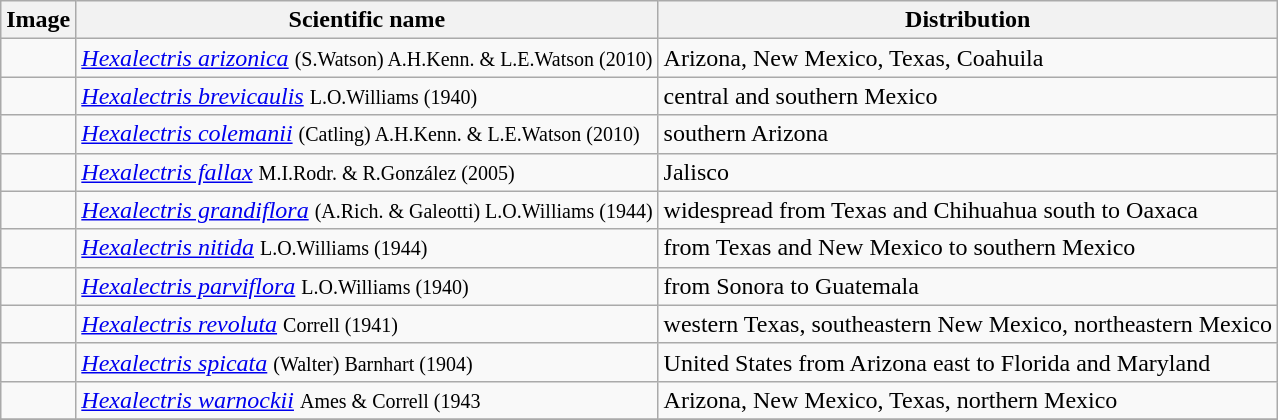<table class="wikitable">
<tr>
<th>Image</th>
<th>Scientific name</th>
<th>Distribution</th>
</tr>
<tr>
<td></td>
<td><em><a href='#'>Hexalectris arizonica</a></em> <small> (S.Watson) A.H.Kenn. & L.E.Watson (2010)</small></td>
<td>Arizona, New Mexico, Texas, Coahuila</td>
</tr>
<tr>
<td></td>
<td><em><a href='#'>Hexalectris brevicaulis</a></em> <small> L.O.Williams (1940)</small></td>
<td>central and southern Mexico</td>
</tr>
<tr>
<td></td>
<td><em><a href='#'>Hexalectris colemanii</a></em> <small> (Catling) A.H.Kenn. & L.E.Watson (2010)</small></td>
<td>southern Arizona</td>
</tr>
<tr>
<td></td>
<td><em><a href='#'>Hexalectris fallax</a></em> <small> M.I.Rodr. & R.González (2005)</small></td>
<td>Jalisco</td>
</tr>
<tr>
<td></td>
<td><em><a href='#'>Hexalectris grandiflora</a></em> <small> (A.Rich. & Galeotti) L.O.Williams (1944)</small></td>
<td>widespread from Texas and Chihuahua south to Oaxaca</td>
</tr>
<tr>
<td></td>
<td><em><a href='#'>Hexalectris nitida</a></em> <small> L.O.Williams (1944)</small></td>
<td>from Texas and New Mexico to southern Mexico</td>
</tr>
<tr>
<td></td>
<td><em><a href='#'>Hexalectris parviflora</a></em> <small> L.O.Williams (1940)</small></td>
<td>from Sonora to Guatemala</td>
</tr>
<tr>
<td></td>
<td><em><a href='#'>Hexalectris revoluta</a></em> <small> Correll (1941)</small></td>
<td>western Texas, southeastern New Mexico, northeastern Mexico</td>
</tr>
<tr>
<td></td>
<td><em><a href='#'>Hexalectris spicata</a></em> <small> (Walter) Barnhart (1904)</small></td>
<td>United States from Arizona east to Florida and Maryland</td>
</tr>
<tr>
<td></td>
<td><em><a href='#'>Hexalectris warnockii</a></em> <small> Ames & Correll  (1943</small></td>
<td>Arizona, New Mexico, Texas, northern Mexico</td>
</tr>
<tr>
</tr>
</table>
